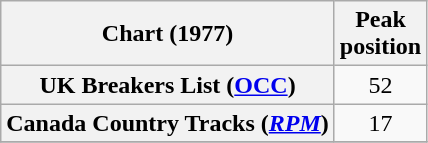<table class="wikitable sortable plainrowheaders" style="text-align:center">
<tr>
<th scope="col">Chart (1977)</th>
<th scope="col">Peak<br>position</th>
</tr>
<tr>
<th scope="row">UK Breakers List (<a href='#'>OCC</a>)</th>
<td align="center">52</td>
</tr>
<tr>
<th scope="row">Canada Country Tracks (<em><a href='#'>RPM</a></em>)</th>
<td align="center">17</td>
</tr>
<tr>
</tr>
</table>
